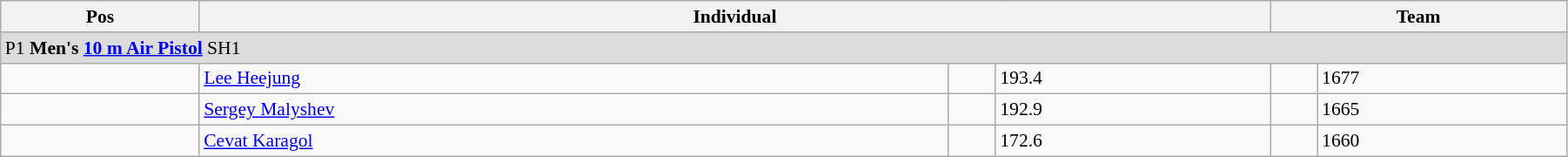<table class=wikitable style="width:95%; font-size: 90%;">
<tr>
<th>Pos</th>
<th colspan=3>Individual</th>
<th colspan=2>Team</th>
</tr>
<tr>
<td colspan=6 style="background:#dcdcdc">P1 <strong>Men's <a href='#'>10 m Air Pistol</a></strong> SH1</td>
</tr>
<tr>
<td></td>
<td><a href='#'>Lee Heejung</a></td>
<td></td>
<td>193.4</td>
<td></td>
<td>1677</td>
</tr>
<tr>
<td></td>
<td><a href='#'>Sergey Malyshev</a></td>
<td></td>
<td>192.9</td>
<td></td>
<td>1665</td>
</tr>
<tr>
<td></td>
<td><a href='#'>Cevat Karagol</a></td>
<td></td>
<td>172.6</td>
<td></td>
<td>1660</td>
</tr>
</table>
